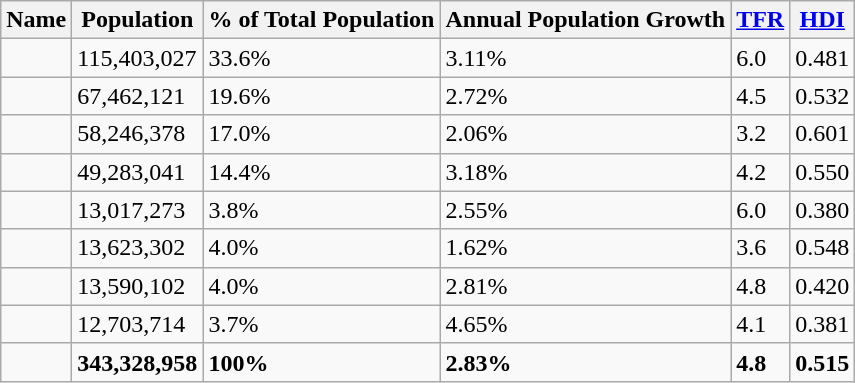<table class="wikitable sortable mw-collapsible col1left col2right defaultcenter">
<tr>
<th>Name</th>
<th>Population</th>
<th scope="col" style="text-align:center">% of Total Population</th>
<th scope="col" style="text-align:center">Annual Population Growth</th>
<th><a href='#'>TFR</a></th>
<th><a href='#'>HDI</a></th>
</tr>
<tr>
<td></td>
<td>115,403,027</td>
<td>33.6%</td>
<td>3.11%</td>
<td>6.0</td>
<td>0.481</td>
</tr>
<tr>
<td></td>
<td>67,462,121</td>
<td>19.6%</td>
<td>2.72%</td>
<td>4.5</td>
<td>0.532</td>
</tr>
<tr>
<td></td>
<td>58,246,378</td>
<td>17.0%</td>
<td>2.06%</td>
<td>3.2</td>
<td>0.601</td>
</tr>
<tr>
<td></td>
<td>49,283,041</td>
<td>14.4%</td>
<td>3.18%</td>
<td>4.2</td>
<td>0.550</td>
</tr>
<tr>
<td></td>
<td>13,017,273</td>
<td>3.8%</td>
<td>2.55%</td>
<td>6.0</td>
<td>0.380</td>
</tr>
<tr>
<td></td>
<td>13,623,302</td>
<td>4.0%</td>
<td>1.62%</td>
<td>3.6</td>
<td>0.548</td>
</tr>
<tr>
<td></td>
<td>13,590,102</td>
<td>4.0%</td>
<td>2.81%</td>
<td>4.8</td>
<td>0.420</td>
</tr>
<tr>
<td></td>
<td>12,703,714</td>
<td>3.7%</td>
<td>4.65%</td>
<td>4.1</td>
<td>0.381</td>
</tr>
<tr>
<td><strong></strong></td>
<td><strong>343,328,958</strong></td>
<td><strong>100%</strong></td>
<td><strong>2.83%</strong></td>
<td><strong>4.8</strong></td>
<td><strong>0.515</strong></td>
</tr>
</table>
